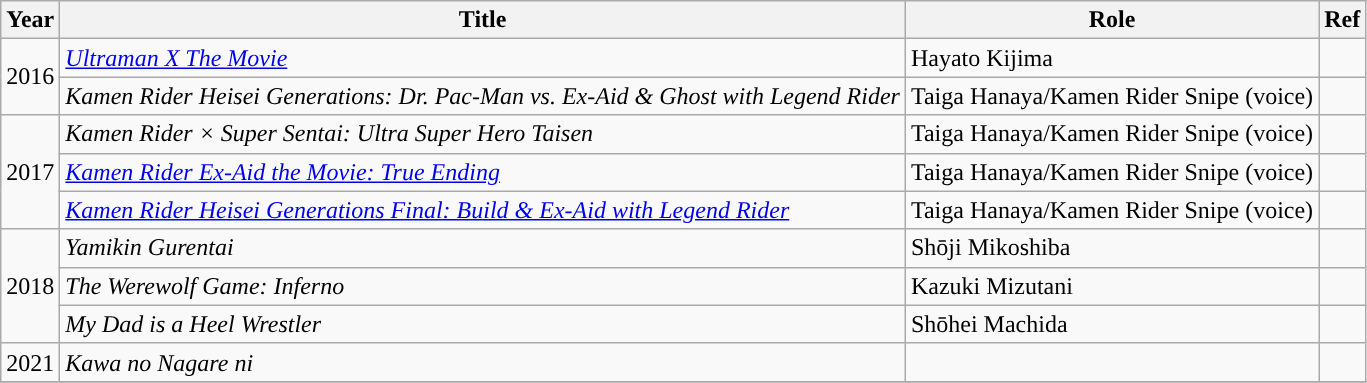<table class="wikitable">
<tr>
<th>Year</th>
<th>Title</th>
<th>Role</th>
<th>Ref</th>
</tr>
<tr>
<td rowspan="2">2016</td>
<td><em><a href='#'>Ultraman X The Movie</a></em></td>
<td>Hayato Kijima</td>
<td></td>
</tr>
<tr>
<td><em>Kamen Rider Heisei Generations: Dr. Pac-Man vs. Ex-Aid & Ghost with Legend Rider</em></td>
<td>Taiga Hanaya/Kamen Rider Snipe (voice)</td>
<td></td>
</tr>
<tr>
<td rowspan="3">2017</td>
<td><em>Kamen Rider × Super Sentai: Ultra Super Hero Taisen</em></td>
<td>Taiga Hanaya/Kamen Rider Snipe (voice)</td>
<td></td>
</tr>
<tr>
<td><em><a href='#'>Kamen Rider Ex-Aid the Movie: True Ending</a></em></td>
<td>Taiga Hanaya/Kamen Rider Snipe (voice)</td>
<td></td>
</tr>
<tr>
<td><em><a href='#'>Kamen Rider Heisei Generations Final: Build & Ex-Aid with Legend Rider</a></em></td>
<td>Taiga Hanaya/Kamen Rider Snipe (voice)</td>
<td></td>
</tr>
<tr>
<td rowspan="3">2018</td>
<td><em>Yamikin Gurentai</em></td>
<td>Shōji Mikoshiba</td>
<td></td>
</tr>
<tr>
<td><em>The Werewolf Game: Inferno</em></td>
<td>Kazuki Mizutani</td>
<td></td>
</tr>
<tr>
<td><em>My Dad is a Heel Wrestler</em></td>
<td>Shōhei Machida</td>
<td></td>
</tr>
<tr>
<td>2021</td>
<td><em>Kawa no Nagare ni</em></td>
<td></td>
<td></td>
</tr>
<tr>
</tr>
</table>
